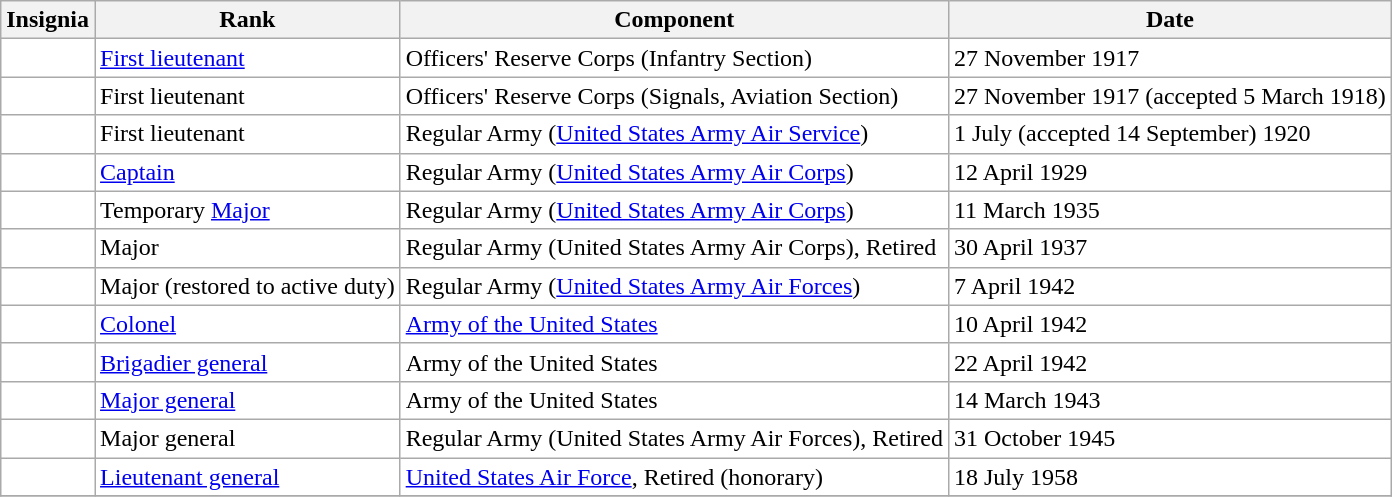<table class="wikitable" style="background:white">
<tr>
<th>Insignia</th>
<th>Rank</th>
<th>Component</th>
<th>Date</th>
</tr>
<tr>
<td align="center"></td>
<td><a href='#'>First lieutenant</a></td>
<td>Officers' Reserve Corps (Infantry Section)</td>
<td>27 November 1917</td>
</tr>
<tr>
<td align="center"></td>
<td>First lieutenant</td>
<td>Officers' Reserve Corps (Signals, Aviation Section)</td>
<td>27 November 1917 (accepted 5 March 1918)</td>
</tr>
<tr>
<td align="center"></td>
<td>First lieutenant</td>
<td>Regular Army (<a href='#'>United States Army Air Service</a>)</td>
<td>1 July (accepted 14 September) 1920</td>
</tr>
<tr>
<td align="center"></td>
<td><a href='#'>Captain</a></td>
<td>Regular Army (<a href='#'>United States Army Air Corps</a>)</td>
<td>12 April 1929</td>
</tr>
<tr>
<td align="center"></td>
<td>Temporary <a href='#'>Major</a></td>
<td>Regular Army (<a href='#'>United States Army Air Corps</a>)</td>
<td>11 March 1935</td>
</tr>
<tr>
<td align="center"></td>
<td>Major</td>
<td>Regular Army (United States Army Air Corps), Retired</td>
<td>30 April 1937</td>
</tr>
<tr>
<td align="center"></td>
<td>Major (restored to active duty)</td>
<td>Regular Army (<a href='#'>United States Army Air Forces</a>)</td>
<td>7 April 1942</td>
</tr>
<tr>
<td align="center"></td>
<td><a href='#'>Colonel</a></td>
<td><a href='#'>Army of the United States</a></td>
<td>10 April 1942</td>
</tr>
<tr>
<td align="center"></td>
<td><a href='#'>Brigadier general</a></td>
<td>Army of the United States</td>
<td>22 April 1942</td>
</tr>
<tr>
<td align="center"></td>
<td><a href='#'>Major general</a></td>
<td>Army of the United States</td>
<td>14 March 1943</td>
</tr>
<tr>
<td align="center"></td>
<td>Major general</td>
<td>Regular Army (United States Army Air Forces), Retired</td>
<td>31 October 1945</td>
</tr>
<tr>
<td align="center"></td>
<td><a href='#'>Lieutenant general</a></td>
<td><a href='#'>United States Air Force</a>, Retired (honorary)</td>
<td>18 July 1958</td>
</tr>
<tr>
</tr>
</table>
